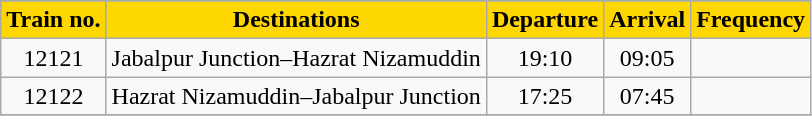<table class="wikitable plainrowheaders unsortable" style="text-align:center">
<tr bgcolor=1e90ff>
<th scope="col" style="background:gold;">Train no.</th>
<th scope="col" style="background:gold;">Destinations</th>
<th scope="col" style="background:gold;">Departure</th>
<th scope="col" style="background:gold;">Arrival</th>
<th scope="col" style="background:gold;">Frequency</th>
</tr>
<tr>
<td>12121</td>
<td>Jabalpur Junction–Hazrat Nizamuddin</td>
<td>19:10</td>
<td>09:05</td>
<td></td>
</tr>
<tr>
<td>12122</td>
<td>Hazrat Nizamuddin–Jabalpur Junction</td>
<td>17:25</td>
<td>07:45</td>
<td></td>
</tr>
<tr>
</tr>
</table>
